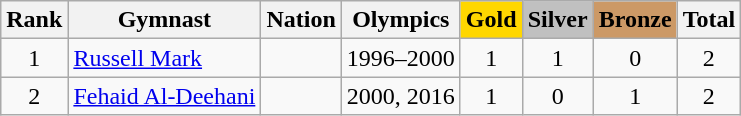<table class="wikitable sortable" style="text-align:center">
<tr>
<th>Rank</th>
<th>Gymnast</th>
<th>Nation</th>
<th>Olympics</th>
<th style="background-color:gold">Gold</th>
<th style="background-color:silver">Silver</th>
<th style="background-color:#cc9966">Bronze</th>
<th>Total</th>
</tr>
<tr>
<td>1</td>
<td align=left data-sort-value="Mark, Russell"><a href='#'>Russell Mark</a></td>
<td align=left></td>
<td>1996–2000</td>
<td>1</td>
<td>1</td>
<td>0</td>
<td>2</td>
</tr>
<tr>
<td>2</td>
<td align=left data-sort-value="Al-Deehani, Fehaid"><a href='#'>Fehaid Al-Deehani</a></td>
<td align=left><br></td>
<td>2000, 2016</td>
<td>1</td>
<td>0</td>
<td>1</td>
<td>2</td>
</tr>
</table>
